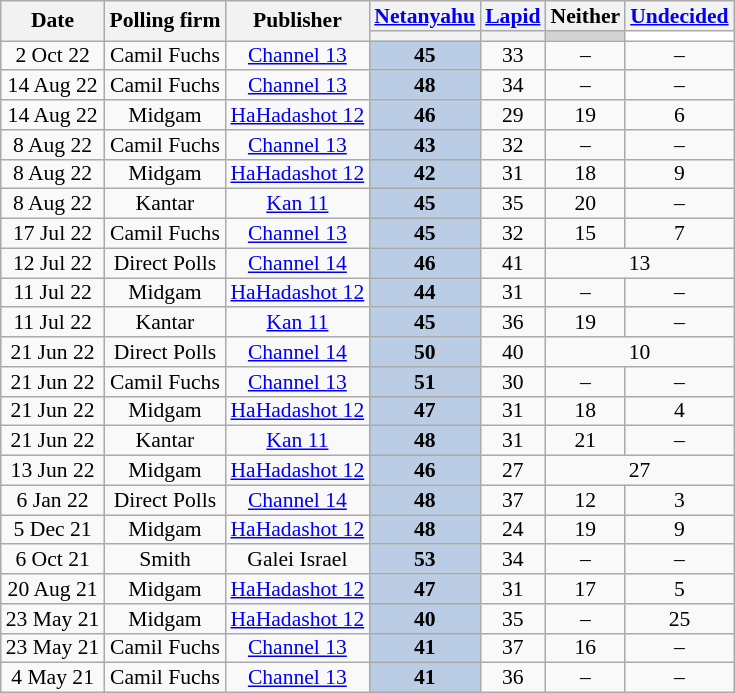<table class="wikitable sortable" style="text-align:center; font-size:90%; line-height:13px;">
<tr>
<th rowspan=2>Date</th>
<th rowspan=2>Polling firm</th>
<th rowspan=2>Publisher</th>
<th><a href='#'>Netanyahu</a></th>
<th><a href='#'>Lapid</a></th>
<th>Neither</th>
<th><a href='#'>Undecided</a></th>
</tr>
<tr>
<th style=background:></th>
<th style=background:></th>
<th style=background:#d3d3d3></th>
<th style=background:#fff></th>
</tr>
<tr>
<td data-sort-value=2022-10-02>2 Oct 22</td>
<td>Camil Fuchs</td>
<td><a href='#'>Channel 13</a></td>
<td style="background:#BBCDE4"><strong>45</strong></td>
<td>33					</td>
<td>–					</td>
<td>–					</td>
</tr>
<tr>
<td data-sort-value=2022-08-14>14 Aug 22</td>
<td>Camil Fuchs</td>
<td><a href='#'>Channel 13</a></td>
<td style="background:#BBCDE4"><strong>48</strong></td>
<td>34					</td>
<td>–					</td>
<td>–					</td>
</tr>
<tr>
<td data-sort-value=2022-08-14>14 Aug 22</td>
<td>Midgam</td>
<td><a href='#'>HaHadashot 12</a></td>
<td style="background:#BBCDE4"><strong>46</strong></td>
<td>29					</td>
<td>19					</td>
<td>6					</td>
</tr>
<tr>
<td data-sort-value=2022-08-08>8 Aug 22</td>
<td>Camil Fuchs</td>
<td><a href='#'>Channel 13</a></td>
<td style="background:#BBCDE4"><strong>43</strong></td>
<td>32					</td>
<td>–					</td>
<td>–					</td>
</tr>
<tr>
<td data-sort-value=2022-08-08>8 Aug 22</td>
<td>Midgam</td>
<td><a href='#'>HaHadashot 12</a></td>
<td style="background:#BBCDE4"><strong>42</strong></td>
<td>31					</td>
<td>18					</td>
<td>9					</td>
</tr>
<tr>
<td data-sort-value=2022-08-08>8 Aug 22</td>
<td>Kantar</td>
<td><a href='#'>Kan 11</a></td>
<td style="background:#BBCDE4"><strong>45</strong></td>
<td>35					</td>
<td>20					</td>
<td>–					</td>
</tr>
<tr>
<td data-sort-value=2022-07-17>17 Jul 22</td>
<td>Camil Fuchs</td>
<td><a href='#'>Channel 13</a></td>
<td style=background:#BBCDE4><strong>45</strong>	</td>
<td>32					</td>
<td>15					</td>
<td>7					</td>
</tr>
<tr>
<td data-sort-value=2022-07-12>12 Jul 22</td>
<td>Direct Polls</td>
<td><a href='#'>Channel 14</a></td>
<td style=background:#BBCDE4><strong>46</strong>	</td>
<td>41					</td>
<td colspan=2>13		</td>
</tr>
<tr>
<td data-sort-value=2022-07-11>11 Jul 22</td>
<td>Midgam</td>
<td><a href='#'>HaHadashot 12</a></td>
<td style=background:#BBCDE4><strong>44</strong>	</td>
<td>31					</td>
<td>–					</td>
<td>–					</td>
</tr>
<tr>
<td data-sort-value=2022-07-11>11 Jul 22</td>
<td>Kantar</td>
<td><a href='#'>Kan 11</a></td>
<td style=background:#BBCDE4><strong>45</strong>	</td>
<td>36					</td>
<td>19					</td>
<td>–					</td>
</tr>
<tr>
<td data-sort-value=2022-06-21>21 Jun 22</td>
<td>Direct Polls</td>
<td><a href='#'>Channel 14</a></td>
<td style=background:#BBCDE4><strong>50</strong>	</td>
<td>40					</td>
<td colspan=2>10		</td>
</tr>
<tr>
<td data-sort-value=2022-06-21>21 Jun 22</td>
<td>Camil Fuchs</td>
<td><a href='#'>Channel 13</a></td>
<td style=background:#BBCDE4><strong>51</strong>	</td>
<td>30					</td>
<td>–					</td>
<td>–					</td>
</tr>
<tr>
<td data-sort-value=2022-06-21>21 Jun 22</td>
<td>Midgam</td>
<td><a href='#'>HaHadashot 12</a></td>
<td style=background:#BBCDE4><strong>47</strong>	</td>
<td>31					</td>
<td>18					</td>
<td>4					</td>
</tr>
<tr>
<td data-sort-value=2022-06-21>21 Jun 22</td>
<td>Kantar</td>
<td><a href='#'>Kan 11</a></td>
<td style=background:#BBCDE4><strong>48</strong>	</td>
<td>31					</td>
<td>21					</td>
<td>–					</td>
</tr>
<tr>
<td data-sort-value=2022-06-13>13 Jun 22</td>
<td>Midgam</td>
<td><a href='#'>HaHadashot 12</a></td>
<td style=background:#BBCDE4><strong>46</strong>	</td>
<td>27					</td>
<td colspan=2>27		</td>
</tr>
<tr>
<td data-sort-value=2022-01-06>6 Jan 22</td>
<td>Direct Polls</td>
<td><a href='#'>Channel 14</a></td>
<td style=background:#BBCDE4><strong>48</strong>	</td>
<td>37					</td>
<td>12					</td>
<td>3					</td>
</tr>
<tr>
<td data-sort-value=2021-12-05>5 Dec 21</td>
<td>Midgam</td>
<td><a href='#'>HaHadashot 12</a></td>
<td style=background:#BBCDE4><strong>48</strong>	</td>
<td>24					</td>
<td>19					</td>
<td>9					</td>
</tr>
<tr>
<td data-sort-value=2021-10-06>6 Oct 21</td>
<td>Smith</td>
<td>Galei Israel</td>
<td style=background:#BBCDE4><strong>53</strong>	</td>
<td>34					</td>
<td>–					</td>
<td>–					</td>
</tr>
<tr>
<td data-sort-value=2021-08-20>20 Aug 21</td>
<td>Midgam</td>
<td><a href='#'>HaHadashot 12</a></td>
<td style=background:#BBCDE4><strong>47</strong>	</td>
<td>31					</td>
<td>17					</td>
<td>5					</td>
</tr>
<tr>
<td data-sort-value=2021-05-23>23 May 21</td>
<td>Midgam</td>
<td><a href='#'>HaHadashot 12</a></td>
<td style=background:#BBCDE4><strong>40</strong>	</td>
<td>35					</td>
<td>–					</td>
<td>25					</td>
</tr>
<tr>
<td data-sort-value=2021-05-23>23 May 21</td>
<td>Camil Fuchs</td>
<td><a href='#'>Channel 13</a></td>
<td style=background:#BBCDE4><strong>41</strong>	</td>
<td>37					</td>
<td>16					</td>
<td>–					</td>
</tr>
<tr>
<td data-sort-value=2021-05-04>4 May 21</td>
<td>Camil Fuchs</td>
<td><a href='#'>Channel 13</a></td>
<td style=background:#BBCDE4><strong>41</strong>	</td>
<td>36					</td>
<td>–					</td>
<td>–					</td>
</tr>
</table>
